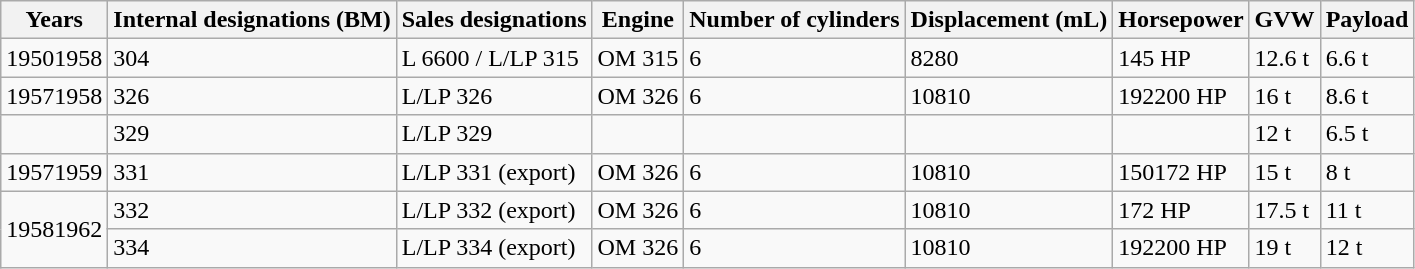<table class="wikitable sortable" style="text-align: left;">
<tr>
<th>Years</th>
<th>Internal designations (BM)</th>
<th>Sales designations</th>
<th>Engine</th>
<th>Number of cylinders</th>
<th>Displacement (mL)</th>
<th>Horsepower</th>
<th>GVW</th>
<th>Payload</th>
</tr>
<tr>
<td>19501958</td>
<td>304</td>
<td>L 6600 / L/LP 315</td>
<td>OM 315</td>
<td>6</td>
<td>8280</td>
<td>145 HP</td>
<td>12.6 t</td>
<td>6.6 t</td>
</tr>
<tr>
<td>19571958</td>
<td>326</td>
<td>L/LP 326</td>
<td>OM 326</td>
<td>6</td>
<td>10810</td>
<td>192200 HP</td>
<td>16 t</td>
<td>8.6 t</td>
</tr>
<tr>
<td></td>
<td>329</td>
<td>L/LP 329</td>
<td></td>
<td></td>
<td></td>
<td></td>
<td>12 t</td>
<td>6.5 t</td>
</tr>
<tr>
<td>19571959</td>
<td>331</td>
<td>L/LP 331 (export)</td>
<td>OM 326</td>
<td>6</td>
<td>10810</td>
<td>150172 HP</td>
<td>15 t</td>
<td>8 t</td>
</tr>
<tr>
<td rowspan="2">19581962</td>
<td>332</td>
<td>L/LP 332 (export)</td>
<td>OM 326</td>
<td>6</td>
<td>10810</td>
<td>172 HP</td>
<td>17.5 t</td>
<td>11 t</td>
</tr>
<tr>
<td>334</td>
<td>L/LP 334 (export)</td>
<td>OM 326</td>
<td>6</td>
<td>10810</td>
<td>192200 HP</td>
<td>19 t</td>
<td>12 t</td>
</tr>
</table>
